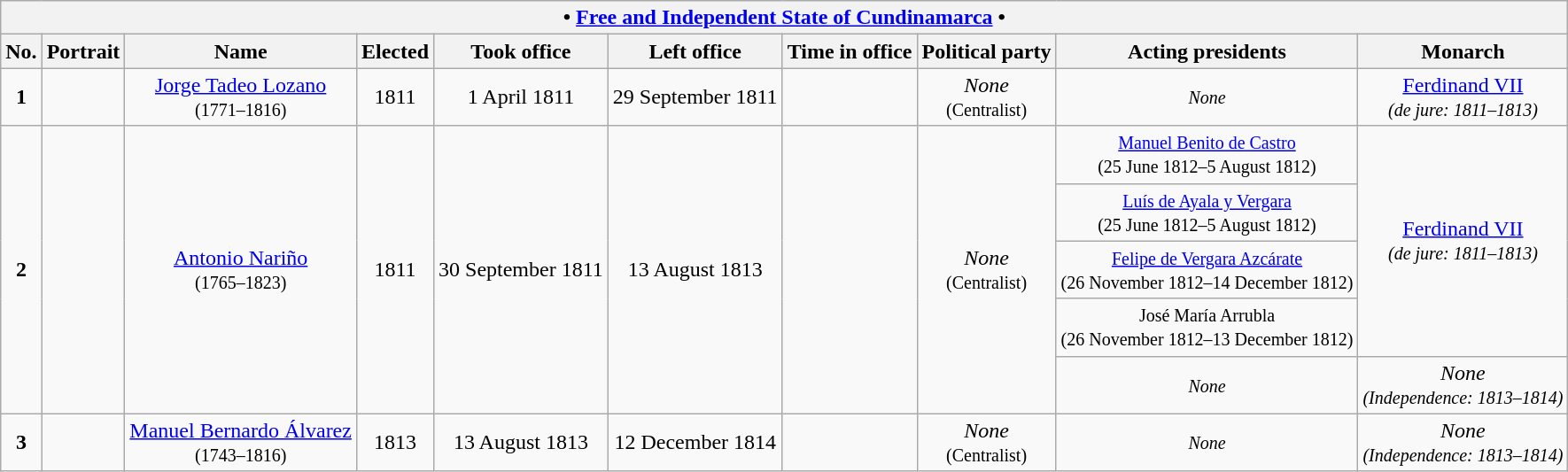<table class="wikitable" style="text-align: center;">
<tr>
<th colspan="10"> • <a href='#'>Free and Independent State of Cundinamarca</a> • </th>
</tr>
<tr>
<th>No.</th>
<th>Portrait</th>
<th>Name<br></th>
<th>Elected</th>
<th>Took office</th>
<th>Left office</th>
<th><strong>Time in office</strong></th>
<th>Political party</th>
<th>Acting presidents</th>
<th>Monarch</th>
</tr>
<tr>
<td><strong>1</strong></td>
<td></td>
<td><a href='#'>Jorge Tadeo Lozano</a><br><small>(1771–1816)</small></td>
<td>1811</td>
<td>1 April 1811</td>
<td>29 September 1811</td>
<td></td>
<td><em>None</em><br><small>(Centralist)</small></td>
<td><em><small>None</small></em></td>
<td><a href='#'>Ferdinand VII</a><br><small><em>(de jure: 1811–1813)</em></small></td>
</tr>
<tr>
<td rowspan="5"><strong>2</strong></td>
<td rowspan="5"></td>
<td rowspan="5"><a href='#'>Antonio Nariño</a><br><small>(1765–1823)</small></td>
<td rowspan="5">1811</td>
<td rowspan="5">30 September 1811</td>
<td rowspan="5">13 August 1813</td>
<td rowspan="5"></td>
<td rowspan="5"><em>None</em><br><small>(Centralist)</small></td>
<td><small><a href='#'>Manuel Benito de Castro</a></small><br><small>(25 June 1812–5 August 1812)</small></td>
<td rowspan="4"><a href='#'>Ferdinand VII</a><br><small><em>(de jure: 1811–1813)</em></small></td>
</tr>
<tr>
<td><small><a href='#'>Luís de Ayala y Vergara</a></small><br><small>(25 June 1812–5 August 1812)</small></td>
</tr>
<tr>
<td><small><a href='#'>Felipe de Vergara Azcárate</a></small><br><small>(26 November 1812–14 December 1812)</small></td>
</tr>
<tr>
<td><small>José María Arrubla</small><br><small>(26 November 1812–13 December 1812)</small></td>
</tr>
<tr>
<td><em><small>None</small></em></td>
<td><em>None</em><br><small><em>(Independence: 1813–1814)</em></small></td>
</tr>
<tr>
<td><strong>3</strong></td>
<td></td>
<td><a href='#'>Manuel Bernardo Álvarez</a><br><small>(1743–1816)</small></td>
<td>1813</td>
<td>13 August 1813</td>
<td>12 December 1814</td>
<td></td>
<td><em>None</em><br><small>(Centralist)</small></td>
<td><em><small>None</small></em></td>
<td><em>None</em><br><small><em>(Independence: 1813–1814)</em></small></td>
</tr>
</table>
